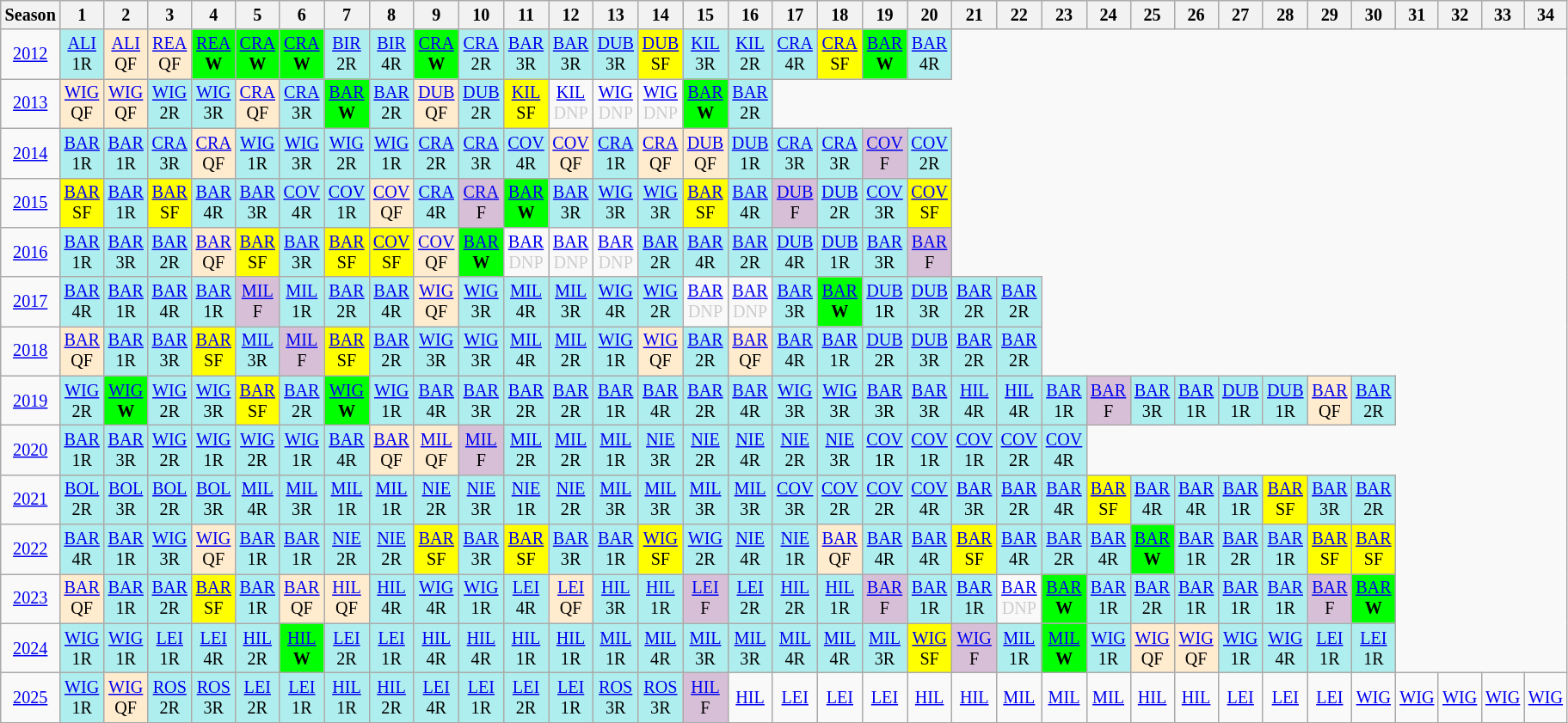<table class="wikitable" style="width:28%; margin:0; font-size:84%">
<tr>
<th>Season</th>
<th>1</th>
<th>2</th>
<th>3</th>
<th>4</th>
<th>5</th>
<th>6</th>
<th>7</th>
<th>8</th>
<th>9</th>
<th>10</th>
<th>11</th>
<th>12</th>
<th>13</th>
<th>14</th>
<th>15</th>
<th>16</th>
<th>17</th>
<th>18</th>
<th>19</th>
<th>20</th>
<th>21</th>
<th>22</th>
<th>23</th>
<th>24</th>
<th>25</th>
<th>26</th>
<th>27</th>
<th>28</th>
<th>29</th>
<th>30</th>
<th>31</th>
<th>32</th>
<th>33</th>
<th>34</th>
</tr>
<tr>
<td style="text-align:center;"background:#efefef;"><a href='#'>2012</a></td>
<td style="text-align:center; background:#afeeee"><a href='#'>ALI</a><br>1R</td>
<td style="text-align:center; background:#ffebcd"><a href='#'>ALI</a><br>QF</td>
<td style="text-align:center; background:#ffebcd;"><a href='#'>REA</a><br>QF</td>
<td style="text-align:center; background:lime;"><a href='#'>REA</a><br><strong>W</strong></td>
<td style="text-align:center; background:lime;"><a href='#'>CRA</a><br><strong>W</strong></td>
<td style="text-align:center; background:lime;"><a href='#'>CRA</a><br><strong>W</strong></td>
<td style="text-align:center; background:#afeeee;"><a href='#'>BIR</a><br>2R</td>
<td style="text-align:center; background:#afeeee;"><a href='#'>BIR</a><br>4R</td>
<td style="text-align:center; background:lime;"><a href='#'>CRA</a><br><strong>W</strong></td>
<td style="text-align:center; background:#afeeee;"><a href='#'>CRA</a><br>2R</td>
<td style="text-align:center; background:#afeeee;"><a href='#'>BAR</a><br>3R</td>
<td style="text-align:center; background:#afeeee;"><a href='#'>BAR</a><br>3R</td>
<td style="text-align:center; background:#afeeee;"><a href='#'>DUB</a><br>3R</td>
<td style="text-align:center; background:yellow;"><a href='#'>DUB</a><br>SF</td>
<td style="text-align:center; background:#afeeee;"><a href='#'>KIL</a><br>3R</td>
<td style="text-align:center; background:#afeeee;"><a href='#'>KIL</a><br>2R</td>
<td style="text-align:center; background:#afeeee;"><a href='#'>CRA</a><br>4R</td>
<td style="text-align:center; background:yellow;"><a href='#'>CRA</a><br>SF</td>
<td style="text-align:center; background:lime;"><a href='#'>BAR</a><br><strong>W</strong></td>
<td style="text-align:center; background:#afeeee;"><a href='#'>BAR</a><br>4R</td>
</tr>
<tr>
<td style="text-align:center;"background:#efefef;"><a href='#'>2013</a></td>
<td style="text-align:center; background:#ffebcd;"><a href='#'>WIG</a><br>QF</td>
<td style="text-align:center; background:#ffebcd;"><a href='#'>WIG</a><br>QF</td>
<td style="text-align:center; background:#afeeee;"><a href='#'>WIG</a><br>2R</td>
<td style="text-align:center; background:#afeeee;"><a href='#'>WIG</a><br>3R</td>
<td style="text-align:center; background:#ffebcd;"><a href='#'>CRA</a><br>QF</td>
<td style="text-align:center; background:#afeeee;"><a href='#'>CRA</a><br>3R</td>
<td style="text-align:center; background:lime;"><a href='#'>BAR</a><br><strong>W</strong></td>
<td style="text-align:center; background:#afeeee;"><a href='#'>BAR</a><br>2R</td>
<td style="text-align:center; background:#ffebcd;"><a href='#'>DUB</a><br>QF</td>
<td style="text-align:center; background:#afeeee"><a href='#'>DUB</a><br>2R</td>
<td style="text-align:center; background:yellow;"><a href='#'>KIL</a><br>SF</td>
<td style="text-align:center; color:#ccc;"><a href='#'>KIL</a><br>DNP</td>
<td style="text-align:center; color:#ccc;"><a href='#'>WIG</a><br>DNP</td>
<td style="text-align:center; color:#ccc"><a href='#'>WIG</a><br>DNP</td>
<td style="text-align:center; background:lime;"><a href='#'>BAR</a><br><strong>W</strong></td>
<td style="text-align:center; background:#afeeee;"><a href='#'>BAR</a><br>2R</td>
</tr>
<tr>
<td style="text-align:center;"background:#efefef;"><a href='#'>2014</a></td>
<td style="text-align:center; background:#afeeee"><a href='#'>BAR</a><br>1R</td>
<td style="text-align:center; background:#afeeee;"><a href='#'>BAR</a><br>1R</td>
<td style="text-align:center; background:#afeeee;"><a href='#'>CRA</a><br>3R</td>
<td style="text-align:center; background:#ffebcd;"><a href='#'>CRA</a><br>QF</td>
<td style="text-align:center; background:#afeeee;"><a href='#'>WIG</a><br>1R</td>
<td style="text-align:center; background:#afeeee;"><a href='#'>WIG</a><br>3R</td>
<td style="text-align:center; background:#afeeee;"><a href='#'>WIG</a><br>2R</td>
<td style="text-align:center; background:#afeeee"><a href='#'>WIG</a><br>1R</td>
<td style="text-align:center; background:#afeeee;"><a href='#'>CRA</a><br>2R</td>
<td style="text-align:center; background:#afeeee;"><a href='#'>CRA</a><br>3R</td>
<td style="text-align:center; background:#afeeee;"><a href='#'>COV</a><br>4R</td>
<td style="text-align:center; background:#ffebcd;"><a href='#'>COV</a><br>QF</td>
<td style="text-align:center; background:#afeeee;"><a href='#'>CRA</a><br>1R</td>
<td style="text-align:center; background:#ffebcd;"><a href='#'>CRA</a><br>QF</td>
<td style="text-align:center; background:#ffebcd;"><a href='#'>DUB</a><br>QF</td>
<td style="text-align:center; background:#afeeee;"><a href='#'>DUB</a><br>1R</td>
<td style="text-align:center; background:#afeeee;"><a href='#'>CRA</a><br>3R</td>
<td style="text-align:center; background:#afeeee;"><a href='#'>CRA</a><br>3R</td>
<td style="text-align:center; background:thistle;"><a href='#'>COV</a><br>F</td>
<td style="text-align:center; background:#afeeee;"><a href='#'>COV</a><br>2R</td>
</tr>
<tr>
<td style="text-align:center;"background:#efefef;"><a href='#'>2015</a></td>
<td style="text-align:center; background:yellow;"><a href='#'>BAR</a><br>SF</td>
<td style="text-align:center; background:#afeeee"><a href='#'>BAR</a><br>1R</td>
<td style="text-align:center; background:yellow;"><a href='#'>BAR</a><br>SF</td>
<td style="text-align:center; background:#afeeee;"><a href='#'>BAR</a><br>4R</td>
<td style="text-align:center; background:#afeeee;"><a href='#'>BAR</a><br>3R</td>
<td style="text-align:center; background:#afeeee;"><a href='#'>COV</a><br>4R</td>
<td style="text-align:center; background:#afeeee;"><a href='#'>COV</a><br>1R</td>
<td style="text-align:center; background:#ffebcd;"><a href='#'>COV</a><br>QF</td>
<td style="text-align:center; background:#afeeee;"><a href='#'>CRA</a><br>4R</td>
<td style="text-align:center; background:thistle"><a href='#'>CRA</a><br>F</td>
<td style="text-align:center; background:lime;"><a href='#'>BAR</a><br><strong>W</strong></td>
<td style="text-align:center; background:#afeeee;"><a href='#'>BAR</a><br>3R</td>
<td style="text-align:center; background:#afeeee"><a href='#'>WIG</a><br>3R</td>
<td style="text-align:center; background:#afeeee;"><a href='#'>WIG</a><br>3R</td>
<td style="text-align:center; background:yellow;"><a href='#'>BAR</a><br>SF</td>
<td style="text-align:center; background:#afeeee;"><a href='#'>BAR</a><br>4R</td>
<td style="text-align:center; background:thistle;"><a href='#'>DUB</a><br>F</td>
<td style="text-align:center; background:#afeeee;"><a href='#'>DUB</a><br>2R</td>
<td style="text-align:center; background:#afeeee;"><a href='#'>COV</a><br>3R</td>
<td style="text-align:center; background:yellow;"><a href='#'>COV</a><br>SF</td>
</tr>
<tr>
<td style="text-align:center;"background:#efefef;"><a href='#'>2016</a></td>
<td style="text-align:center; background:#afeeee;"><a href='#'>BAR</a><br>1R</td>
<td style="text-align:center; background:#afeeee;"><a href='#'>BAR</a><br>3R</td>
<td style="text-align:center; background:#afeeee;"><a href='#'>BAR</a><br>2R</td>
<td style="text-align:center; background:#ffebcd;"><a href='#'>BAR</a><br>QF</td>
<td style="text-align:center; background:yellow;"><a href='#'>BAR</a><br>SF</td>
<td style="text-align:center; background:#afeeee;"><a href='#'>BAR</a><br>3R</td>
<td style="text-align:center; background:yellow;"><a href='#'>BAR</a><br>SF</td>
<td style="text-align:center; background:yellow;"><a href='#'>COV</a><br>SF</td>
<td style="text-align:center; background:#ffebcd;"><a href='#'>COV</a><br>QF</td>
<td style="text-align:center; background:lime;"><a href='#'>BAR</a><br><strong>W</strong></td>
<td style="text-align:center; color:#ccc;"><a href='#'>BAR</a><br>DNP</td>
<td style="text-align:center; color:#ccc;"><a href='#'>BAR</a><br>DNP</td>
<td style="text-align:center; color:#ccc;"><a href='#'>BAR</a><br>DNP</td>
<td style="text-align:center; background:#afeeee;"><a href='#'>BAR</a><br>2R</td>
<td style="text-align:center; background:#afeeee;"><a href='#'>BAR</a><br>4R</td>
<td style="text-align:center; background:#afeeee;"><a href='#'>BAR</a><br>2R</td>
<td style="text-align:center; background:#afeeee;"><a href='#'>DUB</a><br>4R</td>
<td style="text-align:center; background:#afeeee;"><a href='#'>DUB</a><br>1R</td>
<td style="text-align:center; background:#afeeee;"><a href='#'>BAR</a><br>3R</td>
<td style="text-align:center; background:thistle;"><a href='#'>BAR</a><br>F</td>
</tr>
<tr>
<td style="text-align:center;"background:#efefef;"><a href='#'>2017</a></td>
<td style="text-align:center; background:#afeeee;"><a href='#'>BAR</a><br>4R</td>
<td style="text-align:center; background:#afeeee;"><a href='#'>BAR</a><br>1R</td>
<td style="text-align:center; background:#afeeee;"><a href='#'>BAR</a><br>4R</td>
<td style="text-align:center; background:#afeeee;"><a href='#'>BAR</a><br>1R</td>
<td style="text-align:center; background:thistle;"><a href='#'>MIL</a><br>F</td>
<td style="text-align:center; background:#afeeee;"><a href='#'>MIL</a><br>1R</td>
<td style="text-align:center; background:#afeeee;"><a href='#'>BAR</a><br>2R</td>
<td style="text-align:center; background:#afeeee;"><a href='#'>BAR</a><br>4R</td>
<td style="text-align:center; background:#ffebcd;"><a href='#'>WIG</a><br>QF</td>
<td style="text-align:center; background:#afeeee;"><a href='#'>WIG</a><br>3R</td>
<td style="text-align:center; background:#afeeee;"><a href='#'>MIL</a><br>4R</td>
<td style="text-align:center; background:#afeeee;"><a href='#'>MIL</a><br>3R</td>
<td style="text-align:center; background:#afeeee;"><a href='#'>WIG</a><br>4R</td>
<td style="text-align:center; background:#afeeee;"><a href='#'>WIG</a><br>2R</td>
<td style="text-align:center; color:#ccc;"><a href='#'>BAR</a><br>DNP</td>
<td style="text-align:center; color:#ccc;"><a href='#'>BAR</a><br>DNP</td>
<td style="text-align:center; background:#afeeee;"><a href='#'>BAR</a><br>3R</td>
<td style="text-align:center; background:lime;"><a href='#'>BAR</a><br><strong>W</strong></td>
<td style="text-align:center; background:#afeeee;"><a href='#'>DUB</a><br>1R</td>
<td style="text-align:center; background:#afeeee;"><a href='#'>DUB</a><br>3R</td>
<td style="text-align:center; background:#afeeee;"><a href='#'>BAR</a><br>2R</td>
<td style="text-align:center; background:#afeeee;"><a href='#'>BAR</a><br>2R</td>
</tr>
<tr>
<td style="text-align:center;"background:#efefef;"><a href='#'>2018</a></td>
<td style="text-align:center; background:#ffebcd;"><a href='#'>BAR</a><br>QF</td>
<td style="text-align:center; background:#afeeee;"><a href='#'>BAR</a><br>1R</td>
<td style="text-align:center; background:#afeeee;"><a href='#'>BAR</a><br>3R</td>
<td style="text-align:center; background:yellow;"><a href='#'>BAR</a><br>SF</td>
<td style="text-align:center; background:#afeeee;"><a href='#'>MIL</a><br>3R</td>
<td style="text-align:center; background:thistle;"><a href='#'>MIL</a><br>F</td>
<td style="text-align:center; background:yellow;"><a href='#'>BAR</a><br>SF</td>
<td style="text-align:center; background:#afeeee;"><a href='#'>BAR</a><br>2R</td>
<td style="text-align:center; background:#afeeee;"><a href='#'>WIG</a><br>3R</td>
<td style="text-align:center; background:#afeeee;"><a href='#'>WIG</a><br>3R</td>
<td style="text-align:center; background:#afeeee;"><a href='#'>MIL</a><br>4R</td>
<td style="text-align:center; background:#afeeee;"><a href='#'>MIL</a><br>2R</td>
<td style="text-align:center; background:#afeeee;"><a href='#'>WIG</a><br>1R</td>
<td style="text-align:center; background:#ffebcd;"><a href='#'>WIG</a><br>QF</td>
<td style="text-align:center; background:#afeeee;"><a href='#'>BAR</a><br>2R</td>
<td style="text-align:center; background:#ffebcd;"><a href='#'>BAR</a><br>QF</td>
<td style="text-align:center; background:#afeeee;"><a href='#'>BAR</a><br>4R</td>
<td style="text-align:center; background:#afeeee;"><a href='#'>BAR</a><br>1R</td>
<td style="text-align:center; background:#afeeee;"><a href='#'>DUB</a><br>2R</td>
<td style="text-align:center; background:#afeeee;"><a href='#'>DUB</a><br>3R</td>
<td style="text-align:center; background:#afeeee;"><a href='#'>BAR</a><br>2R</td>
<td style="text-align:center; background:#afeeee;"><a href='#'>BAR</a><br>2R</td>
</tr>
<tr>
<td style="text-align:center;"background:#efefef;"><a href='#'>2019</a></td>
<td style="text-align:center; background:#afeeee;"><a href='#'>WIG</a><br>2R</td>
<td style="text-align:center; background:lime;"><a href='#'>WIG</a><br><strong>W</strong></td>
<td style="text-align:center; background:#afeeee;"><a href='#'>WIG</a><br>2R</td>
<td style="text-align:center; background:#afeeee;"><a href='#'>WIG</a><br>3R</td>
<td style="text-align:center; background:yellow;"><a href='#'>BAR</a><br>SF</td>
<td style="text-align:center; background:#afeeee;"><a href='#'>BAR</a><br>2R</td>
<td style="text-align:center; background:lime;"><a href='#'>WIG</a><br><strong>W</strong></td>
<td style="text-align:center; background:#afeeee;"><a href='#'>WIG</a><br>1R</td>
<td style="text-align:center; background:#afeeee;"><a href='#'>BAR</a><br>4R</td>
<td style="text-align:center; background:#afeeee;"><a href='#'>BAR</a><br>3R</td>
<td style="text-align:center; background:#afeeee;"><a href='#'>BAR</a><br>2R</td>
<td style="text-align:center; background:#afeeee;"><a href='#'>BAR</a><br>2R</td>
<td style="text-align:center; background:#afeeee;"><a href='#'>BAR</a><br>1R</td>
<td style="text-align:center; background:#afeeee;"><a href='#'>BAR</a><br>4R</td>
<td style="text-align:center; background:#afeeee;"><a href='#'>BAR</a><br>2R</td>
<td style="text-align:center; background:#afeeee;"><a href='#'>BAR</a><br>4R</td>
<td style="text-align:center; background:#afeeee;"><a href='#'>WIG</a><br>3R</td>
<td style="text-align:center; background:#afeeee;"><a href='#'>WIG</a><br>3R</td>
<td style="text-align:center; background:#afeeee;"><a href='#'>BAR</a><br>3R</td>
<td style="text-align:center; background:#afeeee;"><a href='#'>BAR</a><br>3R</td>
<td style="text-align:center; background:#afeeee;"><a href='#'>HIL</a><br>4R</td>
<td style="text-align:center; background:#afeeee;"><a href='#'>HIL</a><br>4R</td>
<td style="text-align:center; background:#afeeee;"><a href='#'>BAR</a><br>1R</td>
<td style="text-align:center; background:thistle;"><a href='#'>BAR</a><br>F</td>
<td style="text-align:center; background:#afeeee;"><a href='#'>BAR</a><br>3R</td>
<td style="text-align:center; background:#afeeee;"><a href='#'>BAR</a><br>1R</td>
<td style="text-align:center; background:#afeeee;"><a href='#'>DUB</a><br>1R</td>
<td style="text-align:center; background:#afeeee;"><a href='#'>DUB</a><br>1R</td>
<td style="text-align:center; background:#ffebcd;"><a href='#'>BAR</a><br>QF</td>
<td style="text-align:center; background:#afeeee;"><a href='#'>BAR</a><br>2R</td>
</tr>
<tr>
<td style="text-align:center;"background:#efefef;"><a href='#'>2020</a></td>
<td style="text-align:center; background:#afeeee;"><a href='#'>BAR</a><br>1R</td>
<td style="text-align:center; background:#afeeee;"><a href='#'>BAR</a><br>3R</td>
<td style="text-align:center; background:#afeeee;"><a href='#'>WIG</a><br>2R</td>
<td style="text-align:center; background:#afeeee;"><a href='#'>WIG</a><br>1R</td>
<td style="text-align:center; background:#afeeee;"><a href='#'>WIG</a><br>2R</td>
<td style="text-align:center; background:#afeeee;"><a href='#'>WIG</a><br>1R</td>
<td style="text-align:center; background:#afeeee;"><a href='#'>BAR</a><br>4R</td>
<td style="text-align:center; background:#ffebcd;"><a href='#'>BAR</a><br>QF</td>
<td style="text-align:center; background:#ffebcd;"><a href='#'>MIL</a><br>QF</td>
<td style="text-align:center; background:thistle;"><a href='#'>MIL</a><br>F</td>
<td style="text-align:center; background:#afeeee;"><a href='#'>MIL</a><br>2R</td>
<td style="text-align:center; background:#afeeee;"><a href='#'>MIL</a><br>2R</td>
<td style="text-align:center; background:#afeeee;"><a href='#'>MIL</a><br>1R</td>
<td style="text-align:center; background:#afeeee;"><a href='#'>NIE</a><br>3R</td>
<td style="text-align:center; background:#afeeee;"><a href='#'>NIE</a><br>2R</td>
<td style="text-align:center; background:#afeeee;"><a href='#'>NIE</a><br>4R</td>
<td style="text-align:center; background:#afeeee;"><a href='#'>NIE</a><br>2R</td>
<td style="text-align:center; background:#afeeee;"><a href='#'>NIE</a><br>3R</td>
<td style="text-align:center; background:#afeeee;"><a href='#'>COV</a><br>1R</td>
<td style="text-align:center; background:#afeeee;"><a href='#'>COV</a><br>1R</td>
<td style="text-align:center; background:#afeeee;"><a href='#'>COV</a><br>1R</td>
<td style="text-align:center; background:#afeeee;"><a href='#'>COV</a><br>2R</td>
<td style="text-align:center; background:#afeeee;"><a href='#'>COV</a><br>4R</td>
</tr>
<tr>
<td style="text-align:center; "background:#efefef;"><a href='#'>2021</a></td>
<td style="text-align:center; background:#afeeee;"><a href='#'>BOL</a><br>2R</td>
<td style="text-align:center; background:#afeeee;"><a href='#'>BOL</a><br>3R</td>
<td style="text-align:center; background:#afeeee;"><a href='#'>BOL</a><br>2R</td>
<td style="text-align:center; background:#afeeee;"><a href='#'>BOL</a><br>3R</td>
<td style="text-align:center; background:#afeeee;"><a href='#'>MIL</a><br>4R</td>
<td style="text-align:center; background:#afeeee;"><a href='#'>MIL</a><br>3R</td>
<td style="text-align:center; background:#afeeee;"><a href='#'>MIL</a><br>1R</td>
<td style="text-align:center; background:#afeeee;"><a href='#'>MIL</a><br>1R</td>
<td style="text-align:center; background:#afeeee;"><a href='#'>NIE</a><br>2R</td>
<td style="text-align:center; background:#afeeee;"><a href='#'>NIE</a><br>3R</td>
<td style="text-align:center; background:#afeeee;"><a href='#'>NIE</a><br>1R</td>
<td style="text-align:center; background:#afeeee;"><a href='#'>NIE</a><br>2R</td>
<td style="text-align:center; background:#afeeee;"><a href='#'>MIL</a><br>3R</td>
<td style="text-align:center; background:#afeeee;"><a href='#'>MIL</a><br>3R</td>
<td style="text-align:center; background:#afeeee;"><a href='#'>MIL</a><br>3R</td>
<td style="text-align:center; background:#afeeee;"><a href='#'>MIL</a><br>3R</td>
<td style="text-align:center; background:#afeeee;"><a href='#'>COV</a><br>3R</td>
<td style="text-align:center; background:#afeeee;"><a href='#'>COV</a><br>2R</td>
<td style="text-align:center; background:#afeeee;"><a href='#'>COV</a><br>2R</td>
<td style="text-align:center; background:#afeeee;"><a href='#'>COV</a><br>4R</td>
<td style="text-align:center; background:#afeeee;"><a href='#'>BAR</a><br>3R</td>
<td style="text-align:center; background:#afeeee;"><a href='#'>BAR</a><br>2R</td>
<td style="text-align:center; background:#afeeee;"><a href='#'>BAR</a><br>4R</td>
<td style="text-align:center; background:yellow;"><a href='#'>BAR</a><br>SF</td>
<td style="text-align:center; background:#afeeee;"><a href='#'>BAR</a><br>4R</td>
<td style="text-align:center; background:#afeeee;"><a href='#'>BAR</a><br>4R</td>
<td style="text-align:center; background:#afeeee;"><a href='#'>BAR</a><br>1R</td>
<td style="text-align:center; background:yellow;"><a href='#'>BAR</a><br>SF</td>
<td style="text-align:center; background:#afeeee;"><a href='#'>BAR</a><br>3R</td>
<td style="text-align:center; background:#afeeee;"><a href='#'>BAR</a><br>2R</td>
</tr>
<tr>
<td style="text-align:center;"background:#efefef;"><a href='#'>2022</a></td>
<td style="text-align:center; background:#afeeee;"><a href='#'>BAR</a><br>4R</td>
<td style="text-align:center; background:#afeeee;"><a href='#'>BAR</a><br>1R</td>
<td style="text-align:center; background:#afeeee;"><a href='#'>WIG</a><br>3R</td>
<td style="text-align:center; background:#ffebcd;"><a href='#'>WIG</a><br>QF</td>
<td style="text-align:center; background:#afeeee;"><a href='#'>BAR</a><br>1R</td>
<td style="text-align:center; background:#afeeee;"><a href='#'>BAR</a><br>1R</td>
<td style="text-align:center; background:#afeeee"><a href='#'>NIE</a><br>2R</td>
<td style="text-align:center; background:#afeeee"><a href='#'>NIE</a><br>2R</td>
<td style="text-align:center; background:yellow;"><a href='#'>BAR</a><br>SF</td>
<td style="text-align:center; background:#afeeee;"><a href='#'>BAR</a><br>3R</td>
<td style="text-align:center; background:yellow;"><a href='#'>BAR</a><br>SF</td>
<td style="text-align:center; background:#afeeee;"><a href='#'>BAR</a><br>3R</td>
<td style="text-align:center; background:#afeeee;"><a href='#'>BAR</a><br>1R</td>
<td style="text-align:center; background:yellow;"><a href='#'>WIG</a><br>SF</td>
<td style="text-align:center; background:#afeeee;"><a href='#'>WIG</a><br>2R</td>
<td style="text-align:center; background:#afeeee;"><a href='#'>NIE</a><br>4R</td>
<td style="text-align:center; background:#afeeee;"><a href='#'>NIE</a><br>1R</td>
<td style="text-align:center; background:#ffebcd;"><a href='#'>BAR</a><br>QF</td>
<td style="text-align:center; background:#afeeee;"><a href='#'>BAR</a><br>4R</td>
<td style="text-align:center; background:#afeeee;"><a href='#'>BAR</a><br>4R</td>
<td style="text-align:center; background:yellow;"><a href='#'>BAR</a><br>SF</td>
<td style="text-align:center; background:#afeeee;"><a href='#'>BAR</a><br>4R</td>
<td style="text-align:center; background:#afeeee;"><a href='#'>BAR</a><br>2R</td>
<td style="text-align:center; background:#afeeee;"><a href='#'>BAR</a><br>4R</td>
<td style="text-align:center; background:lime;"><a href='#'>BAR</a><br><strong>W</strong></td>
<td style="text-align:center; background:#afeeee;"><a href='#'>BAR</a><br>1R</td>
<td style="text-align:center; background:#afeeee;"><a href='#'>BAR</a><br>2R</td>
<td style="text-align:center; background:#afeeee;"><a href='#'>BAR</a><br>1R</td>
<td style="text-align:center; background:yellow;"><a href='#'>BAR</a><br>SF</td>
<td style="text-align:center; background:yellow;"><a href='#'>BAR</a><br>SF</td>
</tr>
<tr>
<td style="text-align:center;"background:#efefef;"><a href='#'>2023</a></td>
<td style="text-align:center; background:#ffebcd;"><a href='#'>BAR</a><br>QF</td>
<td style="text-align:center; background:#afeeee;"><a href='#'>BAR</a><br>1R</td>
<td style="text-align:center; background:#afeeee;"><a href='#'>BAR</a><br>2R</td>
<td style="text-align:center; background:yellow;"><a href='#'>BAR</a><br>SF</td>
<td style="text-align:center; background:#afeeee;"><a href='#'>BAR</a><br>1R</td>
<td style="text-align:center; background:#ffebcd;"><a href='#'>BAR</a><br>QF</td>
<td style="text-align:center; background:#ffebcd;"><a href='#'>HIL</a><br>QF</td>
<td style="text-align:center; background:#afeeee;"><a href='#'>HIL</a><br>4R</td>
<td style="text-align:center; background:#afeeee;"><a href='#'>WIG</a><br>4R</td>
<td style="text-align:center; background:#afeeee;"><a href='#'>WIG</a><br>1R</td>
<td style="text-align:center; background:#afeeee;"><a href='#'>LEI</a><br>4R</td>
<td style="text-align:center; background:#ffebcd;"><a href='#'>LEI</a><br>QF</td>
<td style="text-align:center; background:#afeeee;"><a href='#'>HIL</a><br>3R</td>
<td style="text-align:center; background:#afeeee;"><a href='#'>HIL</a><br>1R</td>
<td style="text-align:center; background:thistle;"><a href='#'>LEI</a><br>F</td>
<td style="text-align:center; background:#afeeee;"><a href='#'>LEI</a><br>2R</td>
<td style="text-align:center; background:#afeeee;"><a href='#'>HIL</a><br>2R</td>
<td style="text-align:center; background:#afeeee;"><a href='#'>HIL</a><br>1R</td>
<td style="text-align:center; background:thistle;"><a href='#'>BAR</a><br>F</td>
<td style="text-align:center; background:#afeeee;"><a href='#'>BAR</a><br>1R</td>
<td style="text-align:center; background:#afeeee;"><a href='#'>BAR</a><br>1R</td>
<td style="text-align:center; color:#ccc;"><a href='#'>BAR</a><br>DNP</td>
<td style="text-align:center; background:lime;"><a href='#'>BAR</a><br><strong>W</strong></td>
<td style="text-align:center; background:#afeeee;"><a href='#'>BAR</a><br>1R</td>
<td style="text-align:center; background:#afeeee;"><a href='#'>BAR</a><br>2R</td>
<td style="text-align:center; background:#afeeee;"><a href='#'>BAR</a><br>1R</td>
<td style="text-align:center; background:#afeeee;"><a href='#'>BAR</a><br>1R</td>
<td style="text-align:center; background:#afeeee;"><a href='#'>BAR</a><br>1R</td>
<td style="text-align:center; background:thistle;"><a href='#'>BAR</a><br>F</td>
<td style="text-align:center; background:lime;"><a href='#'>BAR</a><br><strong>W</strong></td>
</tr>
<tr>
<td style="text-align:center;"background:#efefef;"><a href='#'>2024</a></td>
<td style="text-align:center; background:#afeeee;"><a href='#'>WIG</a><br>1R</td>
<td style="text-align:center; background:#afeeee;"><a href='#'>WIG</a><br>1R</td>
<td style="text-align:center; background:#afeeee;"><a href='#'>LEI</a><br>1R</td>
<td style="text-align:center; background:#afeeee;"><a href='#'>LEI</a><br>4R</td>
<td style="text-align:center; background:#afeeee;"><a href='#'>HIL</a><br>2R</td>
<td style="text-align:center; background:lime;"><a href='#'>HIL</a><br><strong>W</strong></td>
<td style="text-align:center; background:#afeeee;"><a href='#'>LEI</a><br>2R</td>
<td style="text-align:center; background:#afeeee;"><a href='#'>LEI</a><br>1R</td>
<td style="text-align:center; background:#afeeee;"><a href='#'>HIL</a><br>4R</td>
<td style="text-align:center; background:#afeeee;"><a href='#'>HIL</a><br>4R</td>
<td style="text-align:center; background:#afeeee;"><a href='#'>HIL</a><br>1R</td>
<td style="text-align:center; background:#afeeee;"><a href='#'>HIL</a><br>1R</td>
<td style="text-align:center; background:#afeeee;"><a href='#'>MIL</a><br>1R</td>
<td style="text-align:center; background:#afeeee;"><a href='#'>MIL</a><br>4R</td>
<td style="text-align:center; background:#afeeee;"><a href='#'>MIL</a><br>3R</td>
<td style="text-align:center; background:#afeeee;"><a href='#'>MIL</a><br>3R</td>
<td style="text-align:center; background:#afeeee;"><a href='#'>MIL</a><br>4R</td>
<td style="text-align:center; background:#afeeee;"><a href='#'>MIL</a><br>4R</td>
<td style="text-align:center; background:#afeeee;"><a href='#'>MIL</a><br>3R</td>
<td style="text-align:center; background:yellow;"><a href='#'>WIG</a><br>SF</td>
<td style="text-align:center; background:thistle;"><a href='#'>WIG</a><br>F</td>
<td style="text-align:center; background:#afeeee;"><a href='#'>MIL</a><br>1R</td>
<td style="text-align:center; background:lime;"><a href='#'>MIL</a><br><strong>W</strong></td>
<td style="text-align:center; background:#afeeee;"><a href='#'>WIG</a><br>1R</td>
<td style="text-align:center; background:#ffebcd;"><a href='#'>WIG</a><br>QF</td>
<td style="text-align:center; background:#ffebcd;"><a href='#'>WIG</a><br>QF</td>
<td style="text-align:center; background:#afeeee;"><a href='#'>WIG</a><br>1R</td>
<td style="text-align:center; background:#afeeee;"><a href='#'>WIG</a><br>4R</td>
<td style="text-align:center; background:#afeeee;"><a href='#'>LEI</a><br>1R</td>
<td style="text-align:center; background:#afeeee;"><a href='#'>LEI</a><br>1R</td>
</tr>
<tr>
<td style="text-align:center;"background:#efefef;"><a href='#'>2025</a></td>
<td style="text-align:center; background:#afeeee;"><a href='#'>WIG</a><br>1R</td>
<td style="text-align:center; background:#ffebcd;"><a href='#'>WIG</a><br>QF</td>
<td style="text-align:center; background:#afeeee;"><a href='#'>ROS</a><br>2R</td>
<td style="text-align:center; background:#afeeee;"><a href='#'>ROS</a><br>3R</td>
<td style="text-align:center; background:#afeeee;"><a href='#'>LEI</a><br>2R</td>
<td style="text-align:center; background:#afeeee;"><a href='#'>LEI</a><br>1R</td>
<td style="text-align:center; background:#afeeee;"><a href='#'>HIL</a><br>1R</td>
<td style="text-align:center; background:#afeeee;"><a href='#'>HIL</a><br>2R</td>
<td style="text-align:center; background:#afeeee;"><a href='#'>LEI</a><br>4R</td>
<td style="text-align:center; background:#afeeee;"><a href='#'>LEI</a><br>1R</td>
<td style="text-align:center; background:#afeeee;"><a href='#'>LEI</a><br>2R</td>
<td style="text-align:center; background:#afeeee;"><a href='#'>LEI</a><br>1R</td>
<td style="text-align:center; background:#afeeee;"><a href='#'>ROS</a><br>3R</td>
<td style="text-align:center; background:#afeeee;"><a href='#'>ROS</a><br>3R</td>
<td style="text-align:center; background:thistle;"><a href='#'>HIL</a><br>F</td>
<td style="text-align:center; background:#;"><a href='#'>HIL</a><br></td>
<td style="text-align:center; background:#;"><a href='#'>LEI</a><br></td>
<td style="text-align:center; background:#;"><a href='#'>LEI</a><br></td>
<td style="text-align:center; background:#;"><a href='#'>LEI</a><br></td>
<td style="text-align:center; background:#;"><a href='#'>HIL</a><br></td>
<td style="text-align:center; background:#;"><a href='#'>HIL</a><br></td>
<td style="text-align:center; background:#;"><a href='#'>MIL</a><br></td>
<td style="text-align:center; background:#;"><a href='#'>MIL</a><br></td>
<td style="text-align:center; background:#;"><a href='#'>MIL</a><br></td>
<td style="text-align:center; background:#;"><a href='#'>HIL</a><br></td>
<td style="text-align:center; background:#;"><a href='#'>HIL</a><br></td>
<td style="text-align:center; background:#;"><a href='#'>LEI</a><br></td>
<td style="text-align:center; background:#;"><a href='#'>LEI</a><br></td>
<td style="text-align:center; background:#;"><a href='#'>LEI</a><br></td>
<td style="text-align:center; background:#;"><a href='#'>WIG</a><br></td>
<td style="text-align:center; background:#;"><a href='#'>WIG</a><br></td>
<td style="text-align:center; background:#;"><a href='#'>WIG</a><br></td>
<td style="text-align:center; background:#;"><a href='#'>WIG</a><br></td>
<td style="text-align:center; background:#;"><a href='#'>WIG</a><br></td>
</tr>
<tr>
</tr>
</table>
